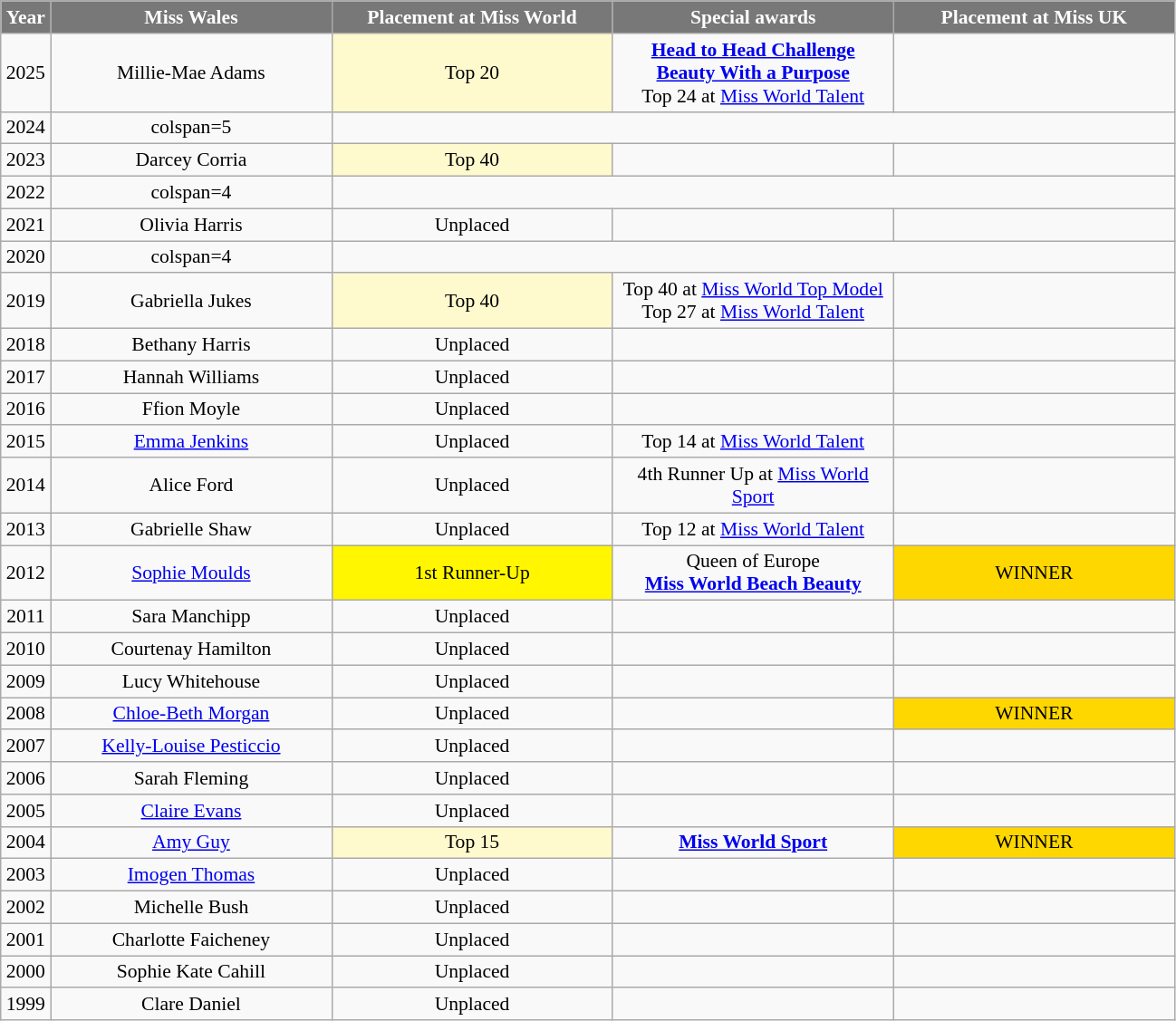<table class="wikitable sortable" style="font-size: 90%; text-align:center">
<tr>
<th width="30" style="background-color:#787878;color:#FFFFFF;">Year</th>
<th width="200" style="background-color:#787878;color:#FFFFFF;">Miss Wales</th>
<th width="200" style="background-color:#787878;color:#FFFFFF;">Placement at Miss World</th>
<th width="200" style="background-color:#787878;color:#FFFFFF;">Special awards</th>
<th width="200" style="background-color:#787878;color:#FFFFFF;">Placement at Miss UK</th>
</tr>
<tr>
<td>2025</td>
<td>Millie-Mae Adams</td>
<td bgcolor="#FFFACD">Top 20</td>
<td><strong><a href='#'>Head to Head Challenge</a></strong><br> <strong><a href='#'>Beauty With a Purpose</a></strong><br>Top 24 at <a href='#'>Miss World Talent</a></td>
<td></td>
</tr>
<tr>
<td>2024</td>
<td>colspan=5 </td>
</tr>
<tr>
<td>2023</td>
<td>Darcey Corria</td>
<td bgcolor="#FFFACD">Top 40</td>
<td></td>
<td></td>
</tr>
<tr>
<td>2022</td>
<td>colspan=4 </td>
</tr>
<tr>
<td>2021</td>
<td>Olivia Harris</td>
<td>Unplaced</td>
<td></td>
<td></td>
</tr>
<tr>
<td>2020</td>
<td>colspan=4 </td>
</tr>
<tr>
<td>2019</td>
<td>Gabriella Jukes</td>
<td bgcolor="#FFFACD">Top 40</td>
<td>Top 40 at <a href='#'>Miss World Top Model</a><br>Top 27 at <a href='#'>Miss World Talent</a></td>
<td></td>
</tr>
<tr>
<td>2018</td>
<td>Bethany Harris</td>
<td>Unplaced</td>
<td></td>
<td></td>
</tr>
<tr>
<td>2017</td>
<td>Hannah Williams</td>
<td>Unplaced</td>
<td></td>
<td></td>
</tr>
<tr>
<td>2016</td>
<td>Ffion Moyle</td>
<td>Unplaced</td>
<td></td>
<td></td>
</tr>
<tr>
<td>2015</td>
<td><a href='#'>Emma Jenkins</a></td>
<td>Unplaced</td>
<td>Top 14 at <a href='#'>Miss World Talent</a></td>
<td></td>
</tr>
<tr>
<td>2014</td>
<td>Alice Ford</td>
<td>Unplaced</td>
<td>4th Runner Up at <a href='#'>Miss World Sport</a></td>
<td></td>
</tr>
<tr>
<td>2013</td>
<td>Gabrielle Shaw</td>
<td>Unplaced</td>
<td>Top 12 at <a href='#'>Miss World Talent</a></td>
<td></td>
</tr>
<tr>
<td>2012</td>
<td><a href='#'>Sophie Moulds</a></td>
<td bgcolor=#FFFF66;">1st Runner-Up</td>
<td>Queen of Europe<br><strong><a href='#'>Miss World Beach Beauty</a></strong></td>
<td bgcolor="gold">WINNER</td>
</tr>
<tr>
<td>2011</td>
<td>Sara Manchipp</td>
<td>Unplaced</td>
<td></td>
<td></td>
</tr>
<tr>
<td>2010</td>
<td>Courtenay Hamilton</td>
<td>Unplaced</td>
<td></td>
<td></td>
</tr>
<tr>
<td>2009</td>
<td>Lucy Whitehouse</td>
<td>Unplaced</td>
<td></td>
<td></td>
</tr>
<tr>
<td>2008</td>
<td><a href='#'>Chloe-Beth Morgan</a></td>
<td>Unplaced</td>
<td></td>
<td bgcolor="gold">WINNER</td>
</tr>
<tr>
<td>2007</td>
<td><a href='#'>Kelly-Louise Pesticcio</a></td>
<td>Unplaced</td>
<td></td>
<td></td>
</tr>
<tr>
<td>2006</td>
<td>Sarah Fleming</td>
<td>Unplaced</td>
<td></td>
<td></td>
</tr>
<tr>
<td>2005</td>
<td><a href='#'>Claire Evans</a></td>
<td>Unplaced</td>
<td></td>
<td></td>
</tr>
<tr>
<td>2004</td>
<td><a href='#'>Amy Guy</a></td>
<td bgcolor="#FFFACD">Top 15</td>
<td><strong><a href='#'>Miss World Sport</a></strong></td>
<td bgcolor="gold">WINNER</td>
</tr>
<tr>
<td>2003</td>
<td><a href='#'>Imogen Thomas</a></td>
<td>Unplaced</td>
<td></td>
<td></td>
</tr>
<tr>
<td>2002</td>
<td>Michelle Bush</td>
<td>Unplaced</td>
<td></td>
<td></td>
</tr>
<tr>
<td>2001</td>
<td>Charlotte Faicheney</td>
<td>Unplaced</td>
<td></td>
<td></td>
</tr>
<tr>
<td>2000</td>
<td>Sophie Kate Cahill</td>
<td>Unplaced</td>
<td></td>
<td></td>
</tr>
<tr>
<td>1999</td>
<td>Clare Daniel</td>
<td>Unplaced</td>
<td></td>
<td></td>
</tr>
</table>
